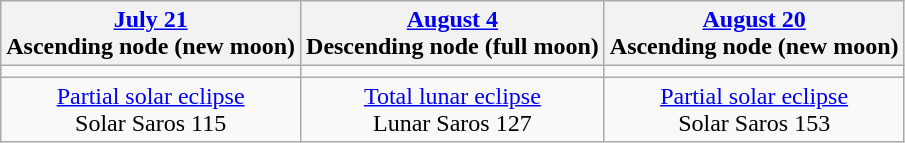<table class="wikitable">
<tr>
<th><a href='#'>July 21</a><br>Ascending node (new moon)</th>
<th><a href='#'>August 4</a><br>Descending node (full moon)</th>
<th><a href='#'>August 20</a><br>Ascending node (new moon)</th>
</tr>
<tr>
<td></td>
<td></td>
<td></td>
</tr>
<tr align=center>
<td><a href='#'>Partial solar eclipse</a><br>Solar Saros 115</td>
<td><a href='#'>Total lunar eclipse</a><br>Lunar Saros 127</td>
<td><a href='#'>Partial solar eclipse</a><br>Solar Saros 153</td>
</tr>
</table>
